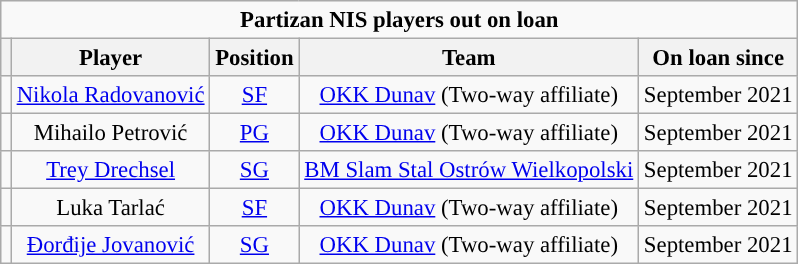<table class="wikitable sortable" style="font-size: 95%; text-align:center;">
<tr>
<td colspan=6><strong>Partizan NIS players out on loan</strong></td>
</tr>
<tr>
<th></th>
<th>Player</th>
<th>Position</th>
<th>Team</th>
<th>On loan since</th>
</tr>
<tr>
<td></td>
<td><a href='#'>Nikola Radovanović</a></td>
<td><a href='#'>SF</a></td>
<td> <a href='#'>OKK Dunav</a> (Two-way affiliate)</td>
<td>September 2021</td>
</tr>
<tr>
<td></td>
<td>Mihailo Petrović</td>
<td><a href='#'>PG</a></td>
<td> <a href='#'>OKK Dunav</a> (Two-way affiliate)</td>
<td>September 2021</td>
</tr>
<tr>
<td></td>
<td><a href='#'>Trey Drechsel</a></td>
<td><a href='#'>SG</a></td>
<td> <a href='#'>BM Slam Stal Ostrów Wielkopolski</a></td>
<td>September 2021</td>
</tr>
<tr>
<td></td>
<td>Luka Tarlać</td>
<td><a href='#'>SF</a></td>
<td> <a href='#'>OKK Dunav</a> (Two-way affiliate)</td>
<td>September 2021</td>
</tr>
<tr>
<td></td>
<td><a href='#'>Đorđije Jovanović</a></td>
<td><a href='#'>SG</a></td>
<td> <a href='#'>OKK Dunav</a> (Two-way affiliate)</td>
<td>September 2021</td>
</tr>
</table>
